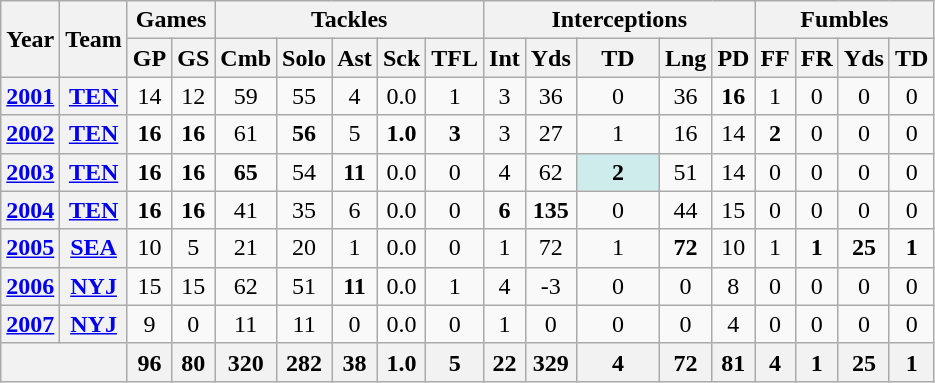<table class="wikitable" style="text-align:center">
<tr>
<th rowspan="2">Year</th>
<th rowspan="2">Team</th>
<th colspan="2">Games</th>
<th colspan="5">Tackles</th>
<th colspan="5">Interceptions</th>
<th colspan="4">Fumbles</th>
</tr>
<tr>
<th>GP</th>
<th>GS</th>
<th>Cmb</th>
<th>Solo</th>
<th>Ast</th>
<th>Sck</th>
<th>TFL</th>
<th>Int</th>
<th>Yds</th>
<th>TD</th>
<th>Lng</th>
<th>PD</th>
<th>FF</th>
<th>FR</th>
<th>Yds</th>
<th>TD</th>
</tr>
<tr>
<th><a href='#'>2001</a></th>
<th><a href='#'>TEN</a></th>
<td>14</td>
<td>12</td>
<td>59</td>
<td>55</td>
<td>4</td>
<td>0.0</td>
<td>1</td>
<td>3</td>
<td>36</td>
<td>0</td>
<td>36</td>
<td><strong>16</strong></td>
<td>1</td>
<td>0</td>
<td>0</td>
<td>0</td>
</tr>
<tr>
<th><a href='#'>2002</a></th>
<th><a href='#'>TEN</a></th>
<td><strong>16</strong></td>
<td><strong>16</strong></td>
<td>61</td>
<td><strong>56</strong></td>
<td>5</td>
<td><strong>1.0</strong></td>
<td><strong>3</strong></td>
<td>3</td>
<td>27</td>
<td>1</td>
<td>16</td>
<td>14</td>
<td><strong>2</strong></td>
<td>0</td>
<td>0</td>
<td>0</td>
</tr>
<tr>
<th><a href='#'>2003</a></th>
<th><a href='#'>TEN</a></th>
<td><strong>16</strong></td>
<td><strong>16</strong></td>
<td><strong>65</strong></td>
<td>54</td>
<td><strong>11</strong></td>
<td>0.0</td>
<td>0</td>
<td>4</td>
<td>62</td>
<td style="background:#cfecec; width:3em;"><strong>2</strong></td>
<td>51</td>
<td>14</td>
<td>0</td>
<td>0</td>
<td>0</td>
<td>0</td>
</tr>
<tr>
<th><a href='#'>2004</a></th>
<th><a href='#'>TEN</a></th>
<td><strong>16</strong></td>
<td><strong>16</strong></td>
<td>41</td>
<td>35</td>
<td>6</td>
<td>0.0</td>
<td>0</td>
<td><strong>6</strong></td>
<td><strong>135</strong></td>
<td>0</td>
<td>44</td>
<td>15</td>
<td>0</td>
<td>0</td>
<td>0</td>
<td>0</td>
</tr>
<tr>
<th><a href='#'>2005</a></th>
<th><a href='#'>SEA</a></th>
<td>10</td>
<td>5</td>
<td>21</td>
<td>20</td>
<td>1</td>
<td>0.0</td>
<td>0</td>
<td>1</td>
<td>72</td>
<td>1</td>
<td><strong>72</strong></td>
<td>10</td>
<td>1</td>
<td><strong>1</strong></td>
<td><strong>25</strong></td>
<td><strong>1</strong></td>
</tr>
<tr>
<th><a href='#'>2006</a></th>
<th><a href='#'>NYJ</a></th>
<td>15</td>
<td>15</td>
<td>62</td>
<td>51</td>
<td><strong>11</strong></td>
<td>0.0</td>
<td>1</td>
<td>4</td>
<td>-3</td>
<td>0</td>
<td>0</td>
<td>8</td>
<td>0</td>
<td>0</td>
<td>0</td>
<td>0</td>
</tr>
<tr>
<th><a href='#'>2007</a></th>
<th><a href='#'>NYJ</a></th>
<td>9</td>
<td>0</td>
<td>11</td>
<td>11</td>
<td>0</td>
<td>0.0</td>
<td>0</td>
<td>1</td>
<td>0</td>
<td>0</td>
<td>0</td>
<td>4</td>
<td>0</td>
<td>0</td>
<td>0</td>
<td>0</td>
</tr>
<tr>
<th colspan="2"></th>
<th>96</th>
<th>80</th>
<th>320</th>
<th>282</th>
<th>38</th>
<th>1.0</th>
<th>5</th>
<th>22</th>
<th>329</th>
<th>4</th>
<th>72</th>
<th>81</th>
<th>4</th>
<th>1</th>
<th>25</th>
<th>1</th>
</tr>
</table>
